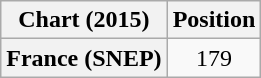<table class="wikitable plainrowheaders" style="text-align:center">
<tr>
<th scope="col">Chart (2015)</th>
<th scope="col">Position</th>
</tr>
<tr>
<th scope="row">France (SNEP)</th>
<td>179</td>
</tr>
</table>
